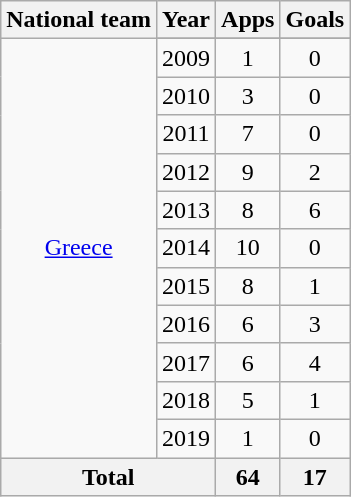<table class="wikitable" style="text-align: center">
<tr>
<th>National team</th>
<th>Year</th>
<th>Apps</th>
<th>Goals</th>
</tr>
<tr>
<td rowspan="12"><a href='#'>Greece</a></td>
</tr>
<tr>
<td>2009</td>
<td>1</td>
<td>0</td>
</tr>
<tr>
<td>2010</td>
<td>3</td>
<td>0</td>
</tr>
<tr>
<td>2011</td>
<td>7</td>
<td>0</td>
</tr>
<tr>
<td>2012</td>
<td>9</td>
<td>2</td>
</tr>
<tr>
<td>2013</td>
<td>8</td>
<td>6</td>
</tr>
<tr>
<td>2014</td>
<td>10</td>
<td>0</td>
</tr>
<tr>
<td>2015</td>
<td>8</td>
<td>1</td>
</tr>
<tr>
<td>2016</td>
<td>6</td>
<td>3</td>
</tr>
<tr>
<td>2017</td>
<td>6</td>
<td>4</td>
</tr>
<tr>
<td>2018</td>
<td>5</td>
<td>1</td>
</tr>
<tr>
<td>2019</td>
<td>1</td>
<td>0</td>
</tr>
<tr>
<th colspan="2">Total</th>
<th>64</th>
<th>17</th>
</tr>
</table>
